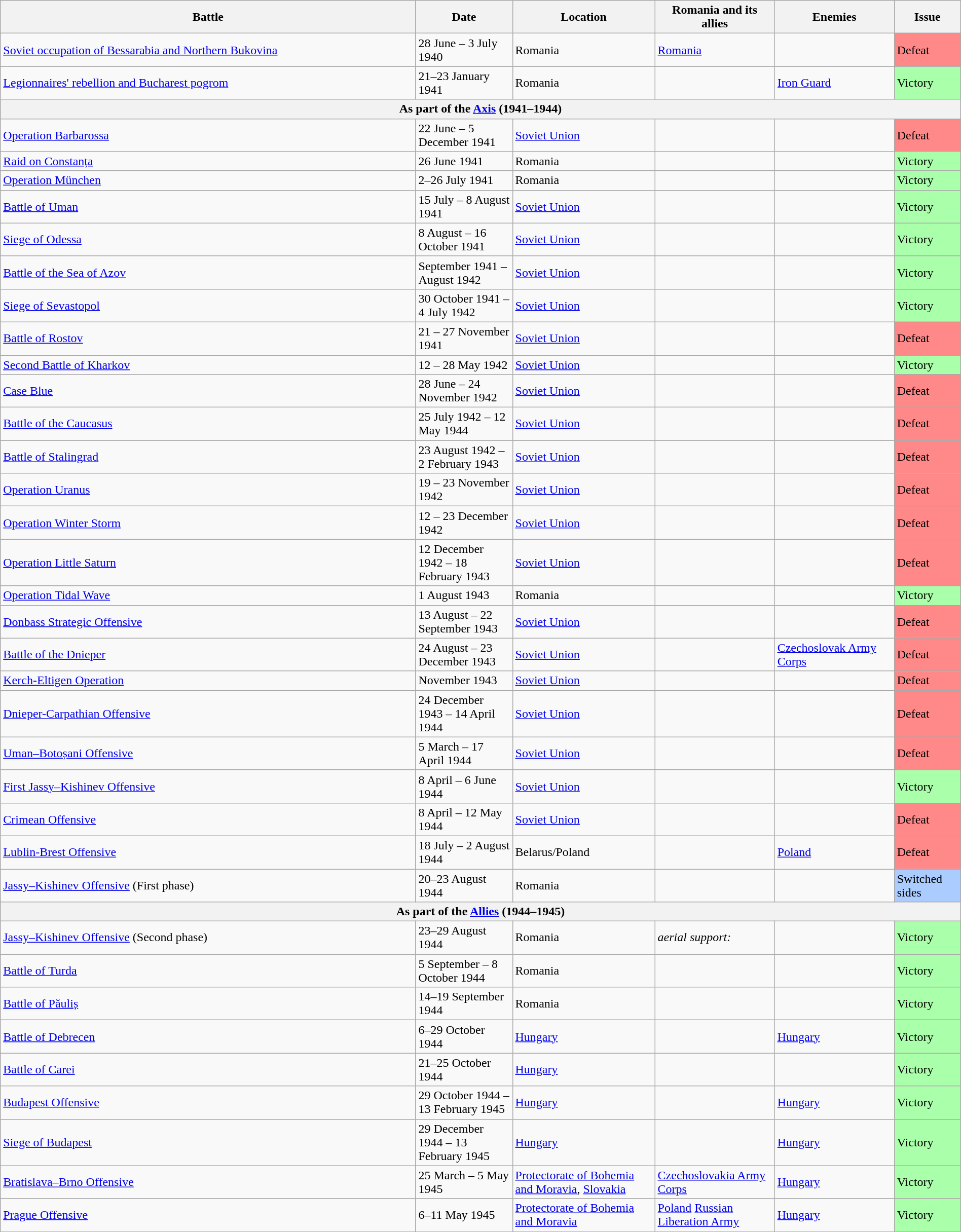<table class="wikitable" width="100%">
<tr>
<th>Battle</th>
<th width="120">Date</th>
<th width="180">Location</th>
<th width="150">Romania and its allies</th>
<th width="150">Enemies</th>
<th width="80">Issue</th>
</tr>
<tr>
<td><a href='#'>Soviet occupation of Bessarabia and Northern Bukovina</a></td>
<td>28 June – 3 July 1940</td>
<td>Romania</td>
<td> <a href='#'>Romania</a></td>
<td></td>
<td style="background:#F88">Defeat</td>
</tr>
<tr>
<td><a href='#'>Legionnaires' rebellion and Bucharest pogrom</a></td>
<td>21–23 January 1941</td>
<td>Romania</td>
<td></td>
<td> <a href='#'>Iron Guard</a></td>
<td style="background:#AFA">Victory</td>
</tr>
<tr>
<th colspan="6">As part of the <a href='#'>Axis</a> (1941–1944)</th>
</tr>
<tr>
<td><a href='#'>Operation Barbarossa</a></td>
<td>22 June – 5 December 1941</td>
<td><a href='#'>Soviet Union</a></td>
<td></td>
<td></td>
<td style="background:#F88">Defeat</td>
</tr>
<tr>
<td><a href='#'>Raid on Constanța</a></td>
<td>26 June 1941</td>
<td>Romania</td>
<td></td>
<td></td>
<td style="background:#AFA">Victory</td>
</tr>
<tr>
<td><a href='#'>Operation München</a></td>
<td>2–26 July 1941</td>
<td>Romania</td>
<td></td>
<td></td>
<td style="background:#AFA">Victory</td>
</tr>
<tr>
<td><a href='#'>Battle of Uman</a></td>
<td>15 July – 8 August 1941</td>
<td><a href='#'>Soviet Union</a></td>
<td></td>
<td></td>
<td style="background:#AFA">Victory</td>
</tr>
<tr>
<td><a href='#'>Siege of Odessa</a></td>
<td>8 August – 16 October 1941</td>
<td><a href='#'>Soviet Union</a></td>
<td></td>
<td></td>
<td style="background:#AFA">Victory</td>
</tr>
<tr>
<td><a href='#'>Battle of the Sea of Azov</a></td>
<td>September 1941 – August 1942</td>
<td><a href='#'>Soviet Union</a></td>
<td></td>
<td></td>
<td style="background:#AFA">Victory</td>
</tr>
<tr>
<td><a href='#'>Siege of Sevastopol</a></td>
<td>30 October 1941 – 4 July 1942</td>
<td><a href='#'>Soviet Union</a></td>
<td></td>
<td></td>
<td style="background:#AFA">Victory</td>
</tr>
<tr>
<td><a href='#'>Battle of Rostov</a></td>
<td>21 – 27 November 1941</td>
<td><a href='#'>Soviet Union</a></td>
<td></td>
<td></td>
<td style="background:#F88">Defeat</td>
</tr>
<tr>
<td><a href='#'>Second Battle of Kharkov</a></td>
<td>12 – 28 May 1942</td>
<td><a href='#'>Soviet Union</a></td>
<td></td>
<td></td>
<td style="background:#AFA">Victory</td>
</tr>
<tr>
<td><a href='#'>Case Blue</a></td>
<td>28 June – 24 November 1942</td>
<td><a href='#'>Soviet Union</a></td>
<td></td>
<td></td>
<td style="background:#F88">Defeat</td>
</tr>
<tr>
<td><a href='#'>Battle of the Caucasus</a></td>
<td>25 July 1942 – 12 May 1944</td>
<td><a href='#'>Soviet Union</a></td>
<td></td>
<td></td>
<td style="background:#F88">Defeat</td>
</tr>
<tr>
<td><a href='#'>Battle of Stalingrad</a></td>
<td>23 August 1942 – 2 February 1943</td>
<td><a href='#'>Soviet Union</a></td>
<td></td>
<td></td>
<td style="background:#F88">Defeat</td>
</tr>
<tr>
<td><a href='#'>Operation Uranus</a></td>
<td>19 – 23 November 1942</td>
<td><a href='#'>Soviet Union</a></td>
<td></td>
<td></td>
<td style="background:#F88">Defeat</td>
</tr>
<tr>
<td><a href='#'>Operation Winter Storm</a></td>
<td>12 – 23 December 1942</td>
<td><a href='#'>Soviet Union</a></td>
<td></td>
<td></td>
<td style="background:#F88">Defeat</td>
</tr>
<tr>
<td><a href='#'>Operation Little Saturn</a></td>
<td>12 December 1942 – 18 February 1943</td>
<td><a href='#'>Soviet Union</a></td>
<td></td>
<td></td>
<td style="background:#F88">Defeat</td>
</tr>
<tr>
<td><a href='#'>Operation Tidal Wave</a></td>
<td>1 August 1943</td>
<td>Romania</td>
<td></td>
<td></td>
<td style="background:#AFA">Victory</td>
</tr>
<tr>
<td><a href='#'>Donbass Strategic Offensive</a></td>
<td>13 August – 22 September 1943</td>
<td><a href='#'>Soviet Union</a></td>
<td></td>
<td></td>
<td style="background:#F88">Defeat</td>
</tr>
<tr>
<td><a href='#'>Battle of the Dnieper</a></td>
<td>24 August – 23 December 1943</td>
<td><a href='#'>Soviet Union</a></td>
<td></td>
<td> <a href='#'>Czechoslovak Army Corps</a></td>
<td style="background:#F88">Defeat</td>
</tr>
<tr>
<td><a href='#'>Kerch-Eltigen Operation</a></td>
<td>November 1943</td>
<td><a href='#'>Soviet Union</a></td>
<td></td>
<td></td>
<td style="background:#F88">Defeat</td>
</tr>
<tr>
<td><a href='#'>Dnieper-Carpathian Offensive</a></td>
<td>24 December 1943 – 14 April 1944</td>
<td><a href='#'>Soviet Union</a></td>
<td></td>
<td></td>
<td style="background:#F88">Defeat</td>
</tr>
<tr>
<td><a href='#'>Uman–Botoșani Offensive</a></td>
<td>5 March – 17 April 1944</td>
<td><a href='#'>Soviet Union</a></td>
<td></td>
<td></td>
<td style="background:#F88">Defeat</td>
</tr>
<tr>
<td><a href='#'>First Jassy–Kishinev Offensive</a></td>
<td>8 April – 6 June 1944</td>
<td><a href='#'>Soviet Union</a></td>
<td></td>
<td></td>
<td style="background:#AFA">Victory</td>
</tr>
<tr>
<td><a href='#'>Crimean Offensive</a></td>
<td>8 April – 12 May 1944</td>
<td><a href='#'>Soviet Union</a></td>
<td></td>
<td></td>
<td style="background:#F88">Defeat</td>
</tr>
<tr>
<td><a href='#'>Lublin-Brest Offensive</a></td>
<td>18 July – 2 August 1944</td>
<td>Belarus/Poland</td>
<td></td>
<td> <a href='#'>Poland</a></td>
<td style="background:#F88">Defeat</td>
</tr>
<tr>
<td><a href='#'>Jassy–Kishinev Offensive</a> (First phase)</td>
<td>20–23 August 1944</td>
<td>Romania</td>
<td></td>
<td></td>
<td style="background:#ACF">Switched sides</td>
</tr>
<tr>
<th colspan="6">As part of the <a href='#'>Allies</a> (1944–1945)</th>
</tr>
<tr>
<td><a href='#'>Jassy–Kishinev Offensive</a> (Second phase)</td>
<td>23–29 August 1944</td>
<td>Romania</td>
<td><em>aerial support:</em></td>
<td></td>
<td style="background:#AFA">Victory</td>
</tr>
<tr>
<td><a href='#'>Battle of Turda</a></td>
<td>5 September – 8 October 1944</td>
<td>Romania</td>
<td></td>
<td></td>
<td style="background:#AFA">Victory</td>
</tr>
<tr>
<td><a href='#'>Battle of Păuliș</a></td>
<td>14–19 September 1944</td>
<td>Romania</td>
<td></td>
<td></td>
<td style="background:#AFA">Victory</td>
</tr>
<tr>
<td><a href='#'>Battle of Debrecen</a></td>
<td>6–29 October 1944</td>
<td><a href='#'>Hungary</a></td>
<td></td>
<td> <a href='#'>Hungary</a></td>
<td style="background:#AFA">Victory</td>
</tr>
<tr>
<td><a href='#'>Battle of Carei</a></td>
<td>21–25 October 1944</td>
<td><a href='#'>Hungary</a></td>
<td></td>
<td></td>
<td style="background:#AFA">Victory</td>
</tr>
<tr>
<td><a href='#'>Budapest Offensive</a></td>
<td>29 October 1944 – 13 February 1945</td>
<td><a href='#'>Hungary</a></td>
<td></td>
<td> <a href='#'>Hungary</a></td>
<td style="background:#AFA">Victory</td>
</tr>
<tr>
<td><a href='#'>Siege of Budapest</a></td>
<td>29 December 1944 – 13 February 1945</td>
<td><a href='#'>Hungary</a></td>
<td></td>
<td> <a href='#'>Hungary</a></td>
<td style="background:#AFA">Victory</td>
</tr>
<tr>
<td><a href='#'>Bratislava–Brno Offensive</a></td>
<td>25 March – 5 May 1945</td>
<td><a href='#'>Protectorate of Bohemia and Moravia</a>, <a href='#'>Slovakia</a></td>
<td> <a href='#'>Czechoslovakia Army Corps</a></td>
<td> <a href='#'>Hungary</a></td>
<td style="background:#AFA">Victory</td>
</tr>
<tr>
<td><a href='#'>Prague Offensive</a></td>
<td>6–11 May 1945</td>
<td><a href='#'>Protectorate of Bohemia and Moravia</a></td>
<td> <a href='#'>Poland</a> <a href='#'>Russian Liberation Army</a></td>
<td> <a href='#'>Hungary</a></td>
<td style="background:#AFA">Victory</td>
</tr>
<tr>
</tr>
</table>
